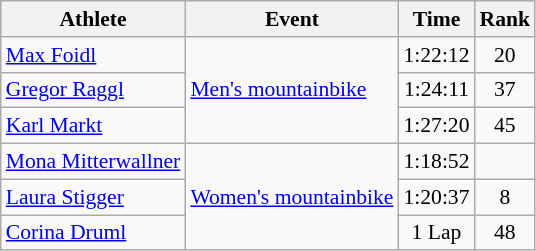<table class="wikitable" style="text-align:center; font-size:90%">
<tr>
<th>Athlete</th>
<th>Event</th>
<th>Time</th>
<th>Rank</th>
</tr>
<tr>
<td align="left"><a href='#'>Max Foidl</a></td>
<td align="left" rowspan="3"><a href='#'>Men's mountainbike</a></td>
<td>1:22:12</td>
<td>20</td>
</tr>
<tr>
<td align="left"><a href='#'>Gregor Raggl</a></td>
<td>1:24:11</td>
<td>37</td>
</tr>
<tr>
<td align="left"><a href='#'>Karl Markt</a></td>
<td>1:27:20</td>
<td>45</td>
</tr>
<tr>
<td align="left"><a href='#'>Mona Mitterwallner</a></td>
<td align="left" rowspan="3"><a href='#'>Women's mountainbike</a></td>
<td>1:18:52</td>
<td></td>
</tr>
<tr>
<td align="left"><a href='#'>Laura Stigger</a></td>
<td>1:20:37</td>
<td>8</td>
</tr>
<tr>
<td align="left"><a href='#'>Corina Druml</a></td>
<td>1 Lap</td>
<td>48</td>
</tr>
</table>
